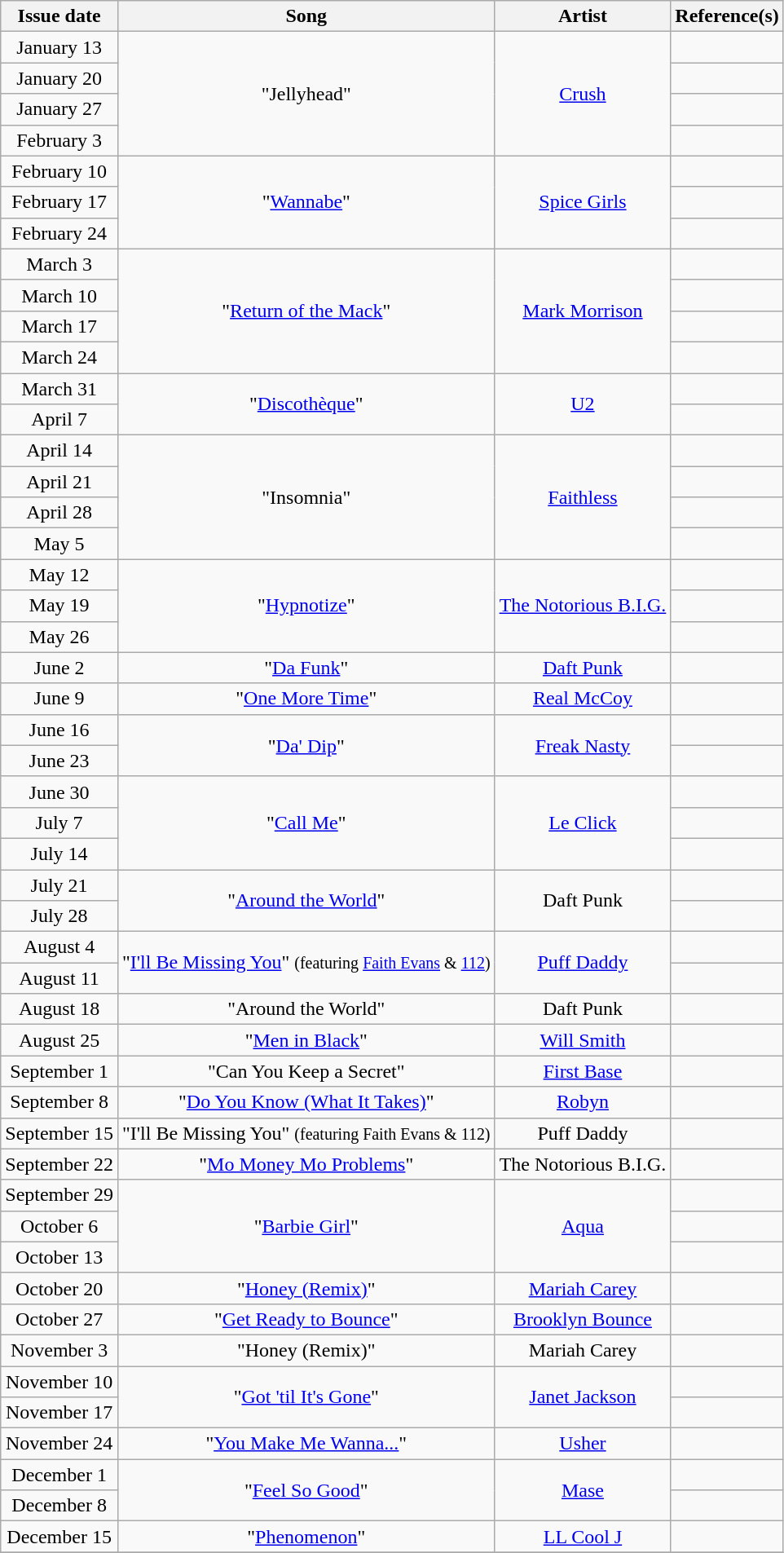<table class="wikitable" style="text-align: center;">
<tr>
<th>Issue date</th>
<th>Song</th>
<th>Artist</th>
<th>Reference(s)</th>
</tr>
<tr>
<td>January 13</td>
<td rowspan=4>"Jellyhead"</td>
<td rowspan=4><a href='#'>Crush</a></td>
<td></td>
</tr>
<tr>
<td>January 20</td>
<td></td>
</tr>
<tr>
<td>January 27</td>
<td></td>
</tr>
<tr>
<td>February 3</td>
<td></td>
</tr>
<tr>
<td>February 10</td>
<td rowspan=3>"<a href='#'>Wannabe</a>"</td>
<td rowspan=3><a href='#'>Spice Girls</a></td>
<td></td>
</tr>
<tr>
<td>February 17</td>
<td></td>
</tr>
<tr>
<td>February 24</td>
<td></td>
</tr>
<tr>
<td>March 3</td>
<td rowspan=4>"<a href='#'>Return of the Mack</a>"</td>
<td rowspan=4><a href='#'>Mark Morrison</a></td>
<td></td>
</tr>
<tr>
<td>March 10</td>
<td></td>
</tr>
<tr>
<td>March 17</td>
<td></td>
</tr>
<tr>
<td>March 24</td>
<td></td>
</tr>
<tr>
<td>March 31</td>
<td rowspan=2>"<a href='#'>Discothèque</a>"</td>
<td rowspan=2><a href='#'>U2</a></td>
<td></td>
</tr>
<tr>
<td>April 7</td>
<td></td>
</tr>
<tr>
<td>April 14</td>
<td rowspan=4>"Insomnia"</td>
<td rowspan=4><a href='#'>Faithless</a></td>
<td></td>
</tr>
<tr>
<td>April 21</td>
<td></td>
</tr>
<tr>
<td>April 28</td>
<td></td>
</tr>
<tr>
<td>May 5</td>
<td></td>
</tr>
<tr>
<td>May 12</td>
<td rowspan=3>"<a href='#'>Hypnotize</a>"</td>
<td rowspan=3><a href='#'>The Notorious B.I.G.</a></td>
<td></td>
</tr>
<tr>
<td>May 19</td>
<td></td>
</tr>
<tr>
<td>May 26</td>
<td></td>
</tr>
<tr>
<td>June 2</td>
<td>"<a href='#'>Da Funk</a>"</td>
<td><a href='#'>Daft Punk</a></td>
<td></td>
</tr>
<tr>
<td>June 9</td>
<td>"<a href='#'>One More Time</a>"</td>
<td><a href='#'>Real McCoy</a></td>
<td></td>
</tr>
<tr>
<td>June 16</td>
<td rowspan=2>"<a href='#'>Da' Dip</a>"</td>
<td rowspan=2><a href='#'>Freak Nasty</a></td>
<td></td>
</tr>
<tr>
<td>June 23</td>
<td></td>
</tr>
<tr>
<td>June 30</td>
<td rowspan=3>"<a href='#'>Call Me</a>"</td>
<td rowspan=3><a href='#'>Le Click</a></td>
<td></td>
</tr>
<tr>
<td>July 7</td>
<td></td>
</tr>
<tr>
<td>July 14</td>
<td></td>
</tr>
<tr>
<td>July 21</td>
<td rowspan=2>"<a href='#'>Around the World</a>"</td>
<td rowspan=2>Daft Punk</td>
<td></td>
</tr>
<tr>
<td>July 28</td>
<td></td>
</tr>
<tr>
<td>August 4</td>
<td rowspan=2>"<a href='#'>I'll Be Missing You</a>" <small>(featuring <a href='#'>Faith Evans</a> & <a href='#'>112</a>)</small></td>
<td rowspan=2><a href='#'>Puff Daddy</a></td>
<td></td>
</tr>
<tr>
<td>August 11</td>
<td></td>
</tr>
<tr>
<td>August 18</td>
<td>"Around the World"</td>
<td>Daft Punk</td>
<td></td>
</tr>
<tr>
<td>August 25</td>
<td>"<a href='#'>Men in Black</a>"</td>
<td><a href='#'>Will Smith</a></td>
<td></td>
</tr>
<tr>
<td>September 1</td>
<td>"Can You Keep a Secret"</td>
<td><a href='#'>First Base</a></td>
<td></td>
</tr>
<tr>
<td>September 8</td>
<td>"<a href='#'>Do You Know (What It Takes)</a>"</td>
<td><a href='#'>Robyn</a></td>
<td></td>
</tr>
<tr>
<td>September 15</td>
<td>"I'll Be Missing You" <small>(featuring Faith Evans & 112)</small></td>
<td>Puff Daddy</td>
<td></td>
</tr>
<tr>
<td>September 22</td>
<td>"<a href='#'>Mo Money Mo Problems</a>"</td>
<td>The Notorious B.I.G.</td>
<td></td>
</tr>
<tr>
<td>September 29</td>
<td rowspan=3>"<a href='#'>Barbie Girl</a>"</td>
<td rowspan=3><a href='#'>Aqua</a></td>
<td></td>
</tr>
<tr>
<td>October 6</td>
<td></td>
</tr>
<tr>
<td>October 13</td>
<td></td>
</tr>
<tr>
<td>October 20</td>
<td>"<a href='#'>Honey (Remix)</a>"</td>
<td><a href='#'>Mariah Carey</a></td>
<td></td>
</tr>
<tr>
<td>October 27</td>
<td>"<a href='#'>Get Ready to Bounce</a>"</td>
<td><a href='#'>Brooklyn Bounce</a></td>
<td></td>
</tr>
<tr>
<td>November 3</td>
<td>"Honey (Remix)"</td>
<td>Mariah Carey</td>
<td></td>
</tr>
<tr>
<td>November 10</td>
<td rowspan=2>"<a href='#'>Got 'til It's Gone</a>"</td>
<td rowspan=2><a href='#'>Janet Jackson</a></td>
<td></td>
</tr>
<tr>
<td>November 17</td>
<td></td>
</tr>
<tr>
<td>November 24</td>
<td>"<a href='#'>You Make Me Wanna...</a>"</td>
<td><a href='#'>Usher</a></td>
<td></td>
</tr>
<tr>
<td>December 1</td>
<td rowspan=2>"<a href='#'>Feel So Good</a>"</td>
<td rowspan=2><a href='#'>Mase</a></td>
<td></td>
</tr>
<tr>
<td>December 8</td>
<td></td>
</tr>
<tr>
<td>December 15</td>
<td>"<a href='#'>Phenomenon</a>"</td>
<td><a href='#'>LL Cool J</a></td>
<td></td>
</tr>
<tr>
</tr>
</table>
